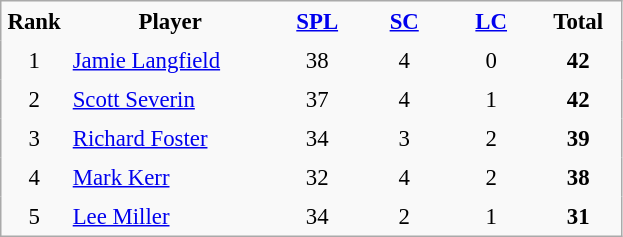<table class= border="2" cellpadding="4" cellspacing="0" style="text-align:center; margin: 1em 1em 1em 0; background: #f9f9f9; border: 1px #aaa solid; border-collapse: collapse; font-size: 95%;">
<tr>
<th width=20>Rank</th>
<th width=130>Player</th>
<th width=50><a href='#'>SPL</a></th>
<th width=50><a href='#'>SC</a></th>
<th width=50><a href='#'>LC</a></th>
<th width=50>Total</th>
</tr>
<tr>
<td>1</td>
<td align=left> <a href='#'>Jamie Langfield</a></td>
<td>38</td>
<td>4</td>
<td>0</td>
<td><strong>42</strong></td>
</tr>
<tr>
<td>2</td>
<td align=left> <a href='#'>Scott Severin</a></td>
<td>37</td>
<td>4</td>
<td>1</td>
<td><strong>42</strong></td>
</tr>
<tr>
<td>3</td>
<td align=left> <a href='#'>Richard Foster</a></td>
<td>34</td>
<td>3</td>
<td>2</td>
<td><strong>39</strong></td>
</tr>
<tr>
<td>4</td>
<td align=left> <a href='#'>Mark Kerr</a></td>
<td>32</td>
<td>4</td>
<td>2</td>
<td><strong>38</strong></td>
</tr>
<tr>
<td>5</td>
<td align=left> <a href='#'>Lee Miller</a></td>
<td>34</td>
<td>2</td>
<td>1</td>
<td><strong>31</strong></td>
</tr>
</table>
